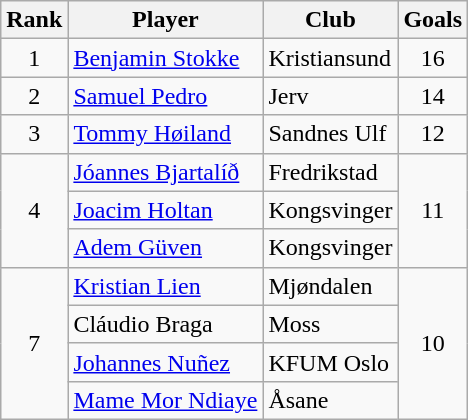<table class="wikitable" style="text-align:center">
<tr>
<th>Rank</th>
<th>Player</th>
<th>Club</th>
<th>Goals</th>
</tr>
<tr>
<td rowspan="1">1</td>
<td align=left> <a href='#'>Benjamin Stokke</a></td>
<td align=left>Kristiansund</td>
<td rowspan="1">16</td>
</tr>
<tr>
<td rowspan="1">2</td>
<td align=left> <a href='#'>Samuel Pedro</a></td>
<td align=left>Jerv</td>
<td rowspan="1">14</td>
</tr>
<tr>
<td rowspan="1">3</td>
<td align=left> <a href='#'>Tommy Høiland</a></td>
<td align=left>Sandnes Ulf</td>
<td rowspan="1">12</td>
</tr>
<tr>
<td rowspan="3">4</td>
<td align=left> <a href='#'>Jóannes Bjartalíð</a></td>
<td align=left>Fredrikstad</td>
<td rowspan="3">11</td>
</tr>
<tr>
<td align=left> <a href='#'>Joacim Holtan</a></td>
<td align=left>Kongsvinger</td>
</tr>
<tr>
<td align=left> <a href='#'>Adem Güven</a></td>
<td align=left>Kongsvinger</td>
</tr>
<tr>
<td rowspan="4">7</td>
<td align=left> <a href='#'>Kristian Lien</a></td>
<td align=left>Mjøndalen</td>
<td rowspan="4">10</td>
</tr>
<tr>
<td align=left> Cláudio Braga</td>
<td align=left>Moss</td>
</tr>
<tr>
<td align=left> <a href='#'>Johannes Nuñez</a></td>
<td align=left>KFUM Oslo</td>
</tr>
<tr>
<td align=left> <a href='#'>Mame Mor Ndiaye</a></td>
<td align=left>Åsane</td>
</tr>
</table>
